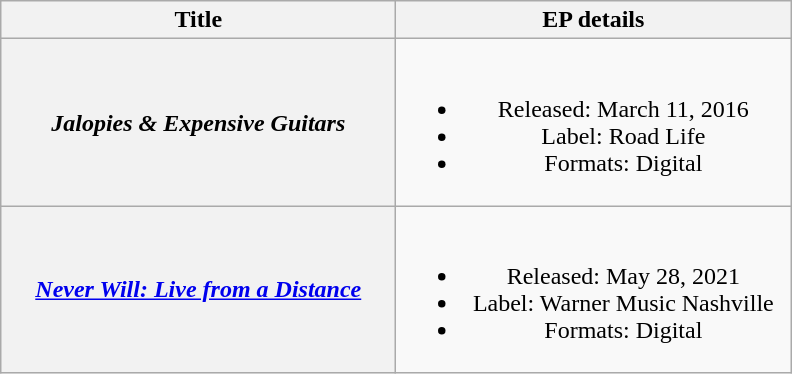<table class="wikitable plainrowheaders" style="text-align:center;">
<tr>
<th scope="col" style="width:16em;">Title</th>
<th scope="col" style="width:16em;">EP details</th>
</tr>
<tr>
<th scope="row"><em>Jalopies & Expensive Guitars</em></th>
<td><br><ul><li>Released: March 11, 2016</li><li>Label: Road Life</li><li>Formats: Digital</li></ul></td>
</tr>
<tr>
<th scope="row"><em><a href='#'>Never Will: Live from a Distance</a></em></th>
<td><br><ul><li>Released: May 28, 2021</li><li>Label: Warner Music Nashville</li><li>Formats: Digital</li></ul></td>
</tr>
</table>
